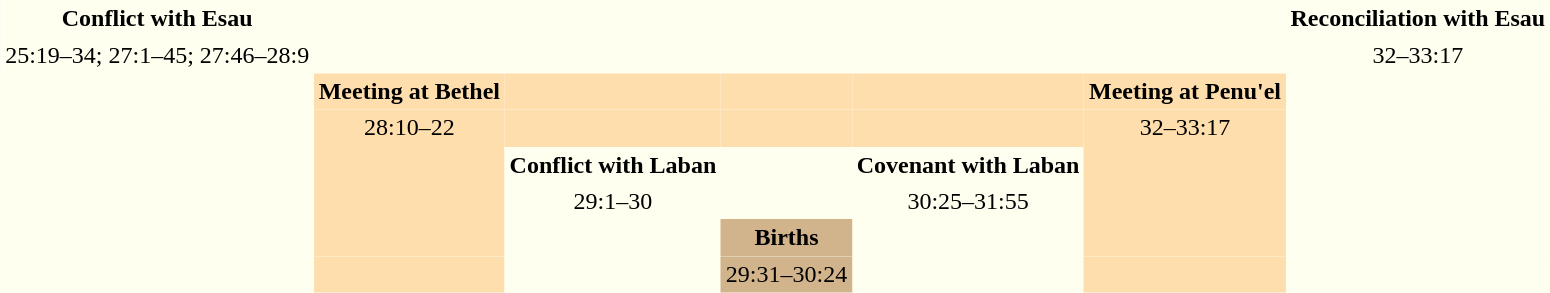<table class="wikitable" align=right style="text-align:center; border:1px white;">
<tr>
<td style="border:1px white; background:Ivory;"><strong>Conflict with Esau</strong></td>
<td style="border:1px white; background:Ivory;"></td>
<td style="border:1px white; background:Ivory;"></td>
<td style="border:1px white; background:Ivory;"></td>
<td style="border:1px white; background:Ivory;"></td>
<td style="border:1px white; background:Ivory;"></td>
<td style="border:1px white; background:Ivory;"><strong>Reconciliation with Esau</strong></td>
</tr>
<tr>
<td style="border:1px white; background:Ivory;">25:19–34; 27:1–45; 27:46–28:9</td>
<td style="border:1px white; background:Ivory;"></td>
<td style="border:1px white; background:Ivory;"></td>
<td style="border:1px white; background:Ivory;"></td>
<td style="border:1px white; background:Ivory;"></td>
<td style="border:1px white; background:Ivory;"></td>
<td style="border:1px white; background:Ivory;">32–33:17</td>
</tr>
<tr style="border:1px white; background:Ivory;">
<td style="border:1px white; background:Ivory;"></td>
<td style="border:1px white; background:Navajowhite;"><strong>Meeting at Bethel</strong></td>
<td style="border:1px white; background:Navajowhite;"></td>
<td style="border:1px white; background:Navajowhite;"></td>
<td style="border:1px white; background:Navajowhite;"></td>
<td style="border:1px white; background:Navajowhite;"><strong>Meeting at Penu'el</strong></td>
<td style="border:1px white; background:Ivory;"></td>
</tr>
<tr style="border:1px white; background:Ivory;">
<td style="border:1px white; background:Ivory;"></td>
<td style="border:1px white; background:Navajowhite;">28:10–22</td>
<td style="border:1px white; background:Navajowhite;"></td>
<td style="border:1px white; background:Navajowhite;"></td>
<td style="border:1px white; background:Navajowhite;"></td>
<td style="border:1px white; background:Navajowhite;">32–33:17</td>
<td style="border:1px white; background:Ivory;"></td>
</tr>
<tr style="border:1px white; background:Ivory;" |>
<td style="border:1px white; background:Ivory;"></td>
<td style="border:1px white; background:Navajowhite;"></td>
<td style="border:1px white; background:Ivory;"><strong>Conflict with Laban</strong></td>
<td style="border:1px white; background:Ivory;"></td>
<td style="border:1px white; background:Ivory;"><strong>Covenant with Laban</strong></td>
<td style="border:1px white; background:Navajowhite;"></td>
<td style="border:1px white; background:Ivory;"></td>
</tr>
<tr style="border:1px white; background:Ivory;" |>
<td style="border:1px white; background:Ivory;"></td>
<td style="border:1px white; background:Navajowhite;"></td>
<td style="border:1px white; background:Ivory;">29:1–30</td>
<td style="border:1px white; background:Ivory;"></td>
<td style="border:1px white; background:Ivory;">30:25–31:55</td>
<td style="border:1px white; background:Navajowhite;"></td>
<td style="border:1px white; background:Ivory;"></td>
</tr>
<tr style="border:1px white; background:Ivory;" |>
<td style="border:1px white; background:Ivory;"></td>
<td style="border:1px white; background:Navajowhite;"></td>
<td style="border:1px white; background:Ivory;"></td>
<td style="border:1px white; background:tan;"><strong>Births</strong></td>
<td style="border:1px white; background:Ivory;"></td>
<td style="border:1px white; background:Navajowhite;"></td>
<td style="border:1px white; background:Ivory;"></td>
</tr>
<tr style="border:1px white; background:Ivory;" |>
<td style="border:1px white; background:Ivory;"></td>
<td style="border:1px white; background:Navajowhite;"></td>
<td style="border:1px white; background:Ivory;"></td>
<td style="border:1px white; background:tan;">29:31–30:24</td>
<td style="border:1px white; background:Ivory;"></td>
<td style="border:1px white; background:Navajowhite;"></td>
<td style="border:1px white; background:Ivory;"></td>
</tr>
</table>
